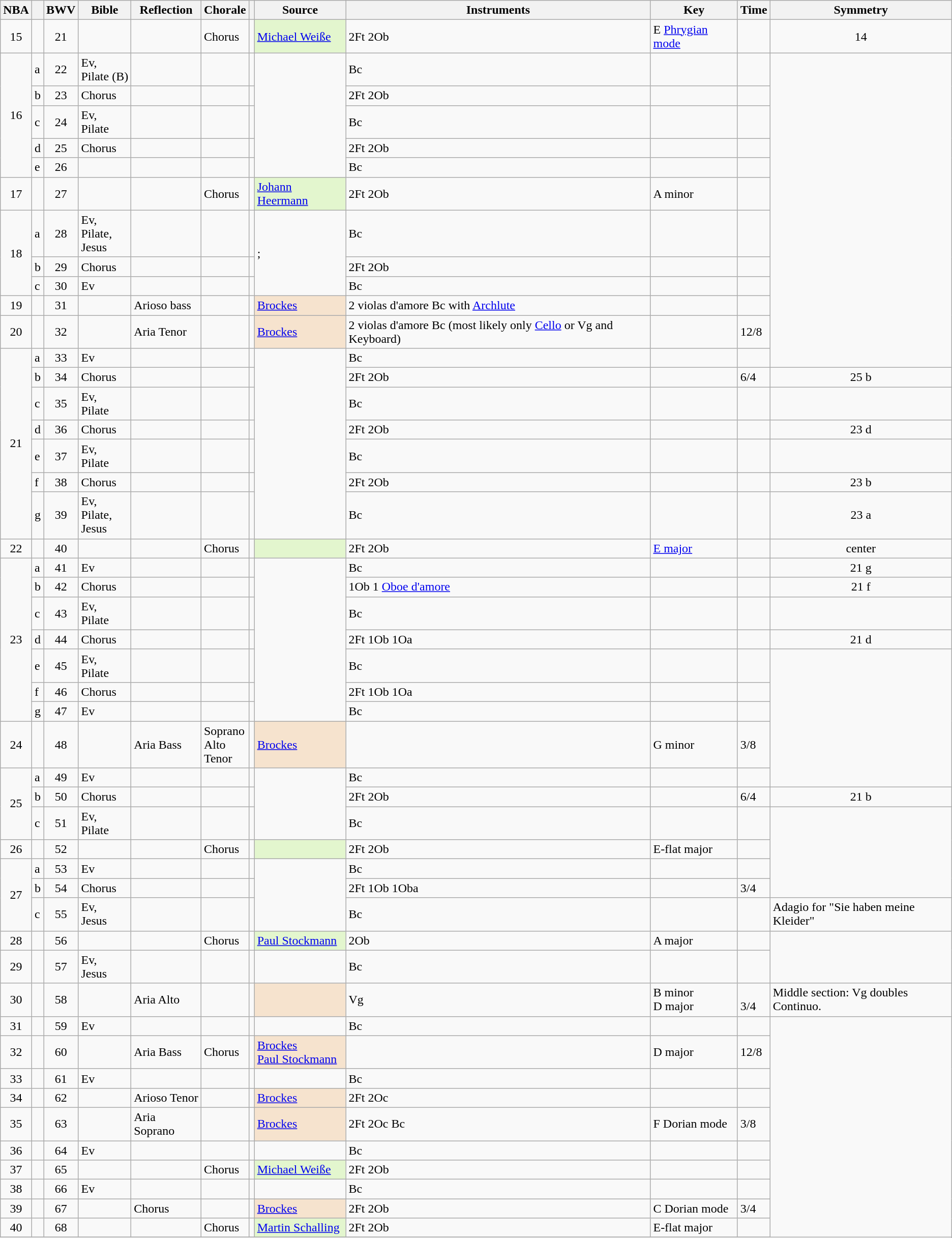<table class="wikitable">
<tr>
<th scope="col">NBA</th>
<th scope="col"></th>
<th scope="col">BWV</th>
<th scope="col">Bible</th>
<th scope="col">Reflection</th>
<th scope="col">Chorale</th>
<th scope="col"></th>
<th scope="col">Source</th>
<th scope="col">Instruments</th>
<th scope="col">Key</th>
<th scope="col">Time</th>
<th scope="col">Symmetry</th>
</tr>
<tr id="15">
<td style="text-align:center">15</td>
<td></td>
<td style="text-align:center">21</td>
<td></td>
<td></td>
<td>Chorus</td>
<td><em></em></td>
<td style="background: #E3F6CE;"><a href='#'>Michael Weiße</a></td>
<td>2Ft 2Ob </td>
<td>E <a href='#'>Phrygian mode</a></td>
<td></td>
<td style="text-align:center">14</td>
</tr>
<tr id="16">
<td rowspan="5" style="text-align:center">16</td>
<td>a</td>
<td style="text-align:center">22</td>
<td nowrap>Ev,<br> Pilate (B)</td>
<td></td>
<td></td>
<td><em></em></td>
<td rowspan="5"></td>
<td>Bc</td>
<td></td>
<td></td>
</tr>
<tr>
<td>b</td>
<td style="text-align:center">23</td>
<td>Chorus</td>
<td></td>
<td></td>
<td><em></em></td>
<td>2Ft 2Ob </td>
<td></td>
<td></td>
</tr>
<tr>
<td>c</td>
<td style="text-align:center">24</td>
<td nowrap>Ev,<br> Pilate</td>
<td></td>
<td></td>
<td><em></em></td>
<td>Bc</td>
<td></td>
<td></td>
</tr>
<tr>
<td>d</td>
<td style="text-align:center">25</td>
<td>Chorus</td>
<td></td>
<td></td>
<td><em></em></td>
<td>2Ft 2Ob </td>
<td></td>
<td></td>
</tr>
<tr>
<td>e</td>
<td style="text-align:center">26</td>
<td></td>
<td></td>
<td></td>
<td><em></em></td>
<td>Bc</td>
<td></td>
<td></td>
</tr>
<tr id="17">
<td style="text-align:center">17</td>
<td></td>
<td style="text-align:center">27</td>
<td></td>
<td></td>
<td>Chorus</td>
<td><em></em></td>
<td style="background: #E3F6CE;"><a href='#'>Johann Heermann</a></td>
<td>2Ft 2Ob </td>
<td>A minor</td>
<td></td>
</tr>
<tr id="18">
<td rowspan="3" style="text-align:center">18</td>
<td>a</td>
<td style="text-align:center">28</td>
<td>Ev,<br> Pilate,<br> Jesus</td>
<td></td>
<td></td>
<td><em></em></td>
<td rowspan="3">; </td>
<td>Bc</td>
<td></td>
<td></td>
</tr>
<tr>
<td>b</td>
<td style="text-align:center">29</td>
<td>Chorus</td>
<td></td>
<td></td>
<td><em></em></td>
<td>2Ft 2Ob </td>
<td></td>
<td></td>
</tr>
<tr>
<td>c</td>
<td style="text-align:center">30</td>
<td>Ev</td>
<td></td>
<td></td>
<td><em></em></td>
<td>Bc</td>
<td></td>
<td></td>
</tr>
<tr id="19">
<td style="text-align:center">19</td>
<td></td>
<td style="text-align:center">31</td>
<td></td>
<td>Arioso bass</td>
<td></td>
<td><em></em></td>
<td style="background: #F6E3CE;"><a href='#'>Brockes</a><br></td>
<td>2 violas d'amore Bc with <a href='#'>Archlute</a></td>
<td></td>
<td></td>
</tr>
<tr id="20">
<td style="text-align:center">20</td>
<td></td>
<td style="text-align:center">32</td>
<td></td>
<td>Aria Tenor</td>
<td></td>
<td><em></em></td>
<td style="background: #F6E3CE;"><a href='#'>Brockes</a></td>
<td>2 violas d'amore Bc (most likely only <a href='#'>Cello</a> or Vg and Keyboard)</td>
<td></td>
<td>12/8</td>
</tr>
<tr id="21">
<td rowspan="7" style="text-align:center">21</td>
<td>a</td>
<td style="text-align:center">33</td>
<td>Ev</td>
<td></td>
<td></td>
<td><em></em></td>
<td rowspan="7"></td>
<td>Bc</td>
<td></td>
<td></td>
</tr>
<tr>
<td>b</td>
<td style="text-align:center">34</td>
<td>Chorus</td>
<td></td>
<td></td>
<td><em></em></td>
<td>2Ft 2Ob </td>
<td></td>
<td>6/4</td>
<td style="text-align:center">25 b</td>
</tr>
<tr>
<td>c</td>
<td style="text-align:center">35</td>
<td>Ev,<br> Pilate</td>
<td></td>
<td></td>
<td><em></em></td>
<td>Bc</td>
<td></td>
<td></td>
</tr>
<tr>
<td>d</td>
<td style="text-align:center">36</td>
<td>Chorus</td>
<td></td>
<td></td>
<td><em></em></td>
<td>2Ft 2Ob </td>
<td></td>
<td></td>
<td style="text-align:center">23 d</td>
</tr>
<tr>
<td>e</td>
<td style="text-align:center">37</td>
<td>Ev,<br> Pilate</td>
<td></td>
<td></td>
<td><em></em></td>
<td>Bc</td>
<td></td>
<td></td>
</tr>
<tr>
<td>f</td>
<td style="text-align:center">38</td>
<td>Chorus</td>
<td></td>
<td></td>
<td><em></em></td>
<td>2Ft 2Ob </td>
<td></td>
<td></td>
<td style="text-align:center">23 b</td>
</tr>
<tr>
<td>g</td>
<td style="text-align:center">39</td>
<td>Ev,<br> Pilate,<br> Jesus</td>
<td></td>
<td></td>
<td><em></em></td>
<td>Bc</td>
<td></td>
<td></td>
<td style="text-align:center">23 a</td>
</tr>
<tr id="22">
<td style="text-align:center">22</td>
<td></td>
<td style="text-align:center">40</td>
<td></td>
<td></td>
<td>Chorus</td>
<td><em></em></td>
<td style="background: #E3F6CE;"></td>
<td>2Ft 2Ob </td>
<td><a href='#'>E major</a></td>
<td></td>
<td style="text-align:center">center</td>
</tr>
<tr id="23">
<td rowspan="7" style="text-align:center">23</td>
<td>a</td>
<td style="text-align:center">41</td>
<td>Ev</td>
<td></td>
<td></td>
<td><em></em></td>
<td rowspan="7"></td>
<td>Bc</td>
<td></td>
<td></td>
<td style="text-align:center">21 g</td>
</tr>
<tr>
<td>b</td>
<td style="text-align:center">42</td>
<td>Chorus</td>
<td></td>
<td></td>
<td><em></em></td>
<td>1Ob 1 <a href='#'>Oboe d'amore</a> </td>
<td></td>
<td></td>
<td style="text-align:center">21 f</td>
</tr>
<tr>
<td>c</td>
<td style="text-align:center">43</td>
<td>Ev,<br> Pilate</td>
<td></td>
<td></td>
<td><em></em></td>
<td>Bc</td>
<td></td>
<td></td>
</tr>
<tr>
<td>d</td>
<td style="text-align:center">44</td>
<td>Chorus</td>
<td></td>
<td></td>
<td><em></em></td>
<td>2Ft 1Ob 1Oa </td>
<td></td>
<td></td>
<td style="text-align:center">21 d</td>
</tr>
<tr>
<td>e</td>
<td style="text-align:center">45</td>
<td>Ev,<br> Pilate</td>
<td></td>
<td></td>
<td><em></em></td>
<td>Bc</td>
<td></td>
<td></td>
</tr>
<tr>
<td>f</td>
<td style="text-align:center">46</td>
<td>Chorus</td>
<td></td>
<td></td>
<td><em></em></td>
<td>2Ft 1Ob 1Oa </td>
<td></td>
<td></td>
</tr>
<tr>
<td>g</td>
<td style="text-align:center">47</td>
<td>Ev</td>
<td></td>
<td></td>
<td><em></em></td>
<td>Bc</td>
<td></td>
<td></td>
</tr>
<tr id="24">
<td style="text-align:center">24</td>
<td></td>
<td style="text-align:center">48</td>
<td></td>
<td>Aria Bass</td>
<td>Soprano<br> Alto<br> Tenor</td>
<td><em></em></td>
<td style="background: #F6E3CE;"><a href='#'>Brockes</a></td>
<td></td>
<td>G minor</td>
<td>3/8</td>
</tr>
<tr id="25">
<td rowspan="3" style="text-align:center">25</td>
<td>a</td>
<td style="text-align:center">49</td>
<td>Ev</td>
<td></td>
<td></td>
<td><em></em></td>
<td rowspan="3"></td>
<td>Bc</td>
<td></td>
<td></td>
</tr>
<tr>
<td>b</td>
<td style="text-align:center">50</td>
<td>Chorus</td>
<td></td>
<td></td>
<td><em></em></td>
<td>2Ft 2Ob </td>
<td></td>
<td>6/4</td>
<td style="text-align:center">21 b</td>
</tr>
<tr>
<td>c</td>
<td style="text-align:center">51</td>
<td>Ev,<br> Pilate</td>
<td></td>
<td></td>
<td><em></em></td>
<td>Bc</td>
<td></td>
<td></td>
</tr>
<tr id="26">
<td style="text-align:center">26</td>
<td></td>
<td style="text-align:center">52</td>
<td></td>
<td></td>
<td>Chorus</td>
<td><em></em></td>
<td style="background: #E3F6CE;"></td>
<td>2Ft 2Ob </td>
<td>E-flat major</td>
<td></td>
</tr>
<tr id="27">
<td rowspan="3" style="text-align:center">27</td>
<td>a</td>
<td style="text-align:center">53</td>
<td>Ev</td>
<td></td>
<td></td>
<td><em></em></td>
<td rowspan="3"></td>
<td>Bc</td>
<td></td>
<td></td>
</tr>
<tr>
<td>b</td>
<td style="text-align:center">54</td>
<td>Chorus</td>
<td></td>
<td></td>
<td><em></em></td>
<td>2Ft 1Ob 1Oba </td>
<td></td>
<td>3/4</td>
</tr>
<tr>
<td>c</td>
<td style="text-align:center">55</td>
<td>Ev,<br> Jesus</td>
<td></td>
<td></td>
<td><em></em></td>
<td>Bc</td>
<td></td>
<td></td>
<td>Adagio for "Sie haben meine Kleider"</td>
</tr>
<tr id="28">
<td style="text-align:center">28</td>
<td></td>
<td style="text-align:center">56</td>
<td></td>
<td></td>
<td>Chorus</td>
<td><em></em></td>
<td style="background: #E3F6CE;"><a href='#'>Paul Stockmann</a></td>
<td>2Ob </td>
<td>A major</td>
<td></td>
</tr>
<tr id="29">
<td style="text-align:center">29</td>
<td></td>
<td style="text-align:center">57</td>
<td>Ev,<br> Jesus</td>
<td></td>
<td></td>
<td><em></em></td>
<td></td>
<td>Bc</td>
<td></td>
<td></td>
</tr>
<tr id="30">
<td style="text-align:center">30</td>
<td></td>
<td style="text-align:center">58</td>
<td></td>
<td>Aria Alto</td>
<td></td>
<td><em></em></td>
<td style="background: #F6E3CE;"></td>
<td>Vg </td>
<td>B minor<br>D major</td>
<td><br>3/4</td>
<td>Middle section: Vg doubles Continuo.</td>
</tr>
<tr id="31">
<td style="text-align:center">31</td>
<td></td>
<td style="text-align:center">59</td>
<td>Ev</td>
<td></td>
<td></td>
<td><em></em></td>
<td></td>
<td>Bc</td>
<td></td>
<td></td>
</tr>
<tr id="32">
<td style="text-align:center">32</td>
<td></td>
<td style="text-align:center">60</td>
<td></td>
<td>Aria Bass</td>
<td>Chorus</td>
<td><em></em></td>
<td style="background: #F6E3CE;"><a href='#'>Brockes</a><br><a href='#'>Paul Stockmann</a></td>
<td></td>
<td>D major</td>
<td>12/8</td>
</tr>
<tr id="33">
<td style="text-align:center">33</td>
<td></td>
<td style="text-align:center">61</td>
<td>Ev</td>
<td></td>
<td></td>
<td><em></em></td>
<td></td>
<td>Bc</td>
<td></td>
<td></td>
</tr>
<tr id="34">
<td style="text-align:center">34</td>
<td></td>
<td style="text-align:center">62</td>
<td></td>
<td>Arioso Tenor</td>
<td></td>
<td><em></em></td>
<td style="background: #F6E3CE;"><a href='#'>Brockes</a></td>
<td>2Ft 2Oc </td>
<td></td>
<td></td>
</tr>
<tr id="35">
<td style="text-align:center">35</td>
<td></td>
<td style="text-align:center">63</td>
<td></td>
<td>Aria Soprano</td>
<td></td>
<td><em></em></td>
<td style="background: #F6E3CE;"><a href='#'>Brockes</a></td>
<td>2Ft 2Oc Bc</td>
<td>F Dorian mode</td>
<td>3/8</td>
</tr>
<tr id="36">
<td style="text-align:center">36</td>
<td></td>
<td style="text-align:center">64</td>
<td>Ev</td>
<td></td>
<td></td>
<td><em></em></td>
<td></td>
<td>Bc</td>
<td></td>
<td></td>
</tr>
<tr id="37">
<td style="text-align:center">37</td>
<td></td>
<td style="text-align:center">65</td>
<td></td>
<td></td>
<td>Chorus</td>
<td><em></em></td>
<td style="background: #E3F6CE;"><a href='#'>Michael Weiße</a></td>
<td>2Ft 2Ob </td>
<td></td>
<td></td>
</tr>
<tr id="38">
<td style="text-align:center">38</td>
<td></td>
<td style="text-align:center">66</td>
<td>Ev</td>
<td></td>
<td></td>
<td><em></em></td>
<td></td>
<td>Bc</td>
<td></td>
<td></td>
</tr>
<tr id="39">
<td style="text-align:center">39</td>
<td></td>
<td style="text-align:center">67</td>
<td></td>
<td>Chorus</td>
<td></td>
<td><em></em></td>
<td style="background: #F6E3CE;"><a href='#'>Brockes</a></td>
<td>2Ft 2Ob </td>
<td>C Dorian mode</td>
<td>3/4</td>
</tr>
<tr id="40">
<td style="text-align:center">40</td>
<td></td>
<td style="text-align:center">68</td>
<td></td>
<td></td>
<td>Chorus</td>
<td><em></em></td>
<td style="background: #E3F6CE;"><a href='#'>Martin Schalling</a></td>
<td>2Ft 2Ob </td>
<td>E-flat major</td>
<td></td>
</tr>
<tr>
</tr>
</table>
